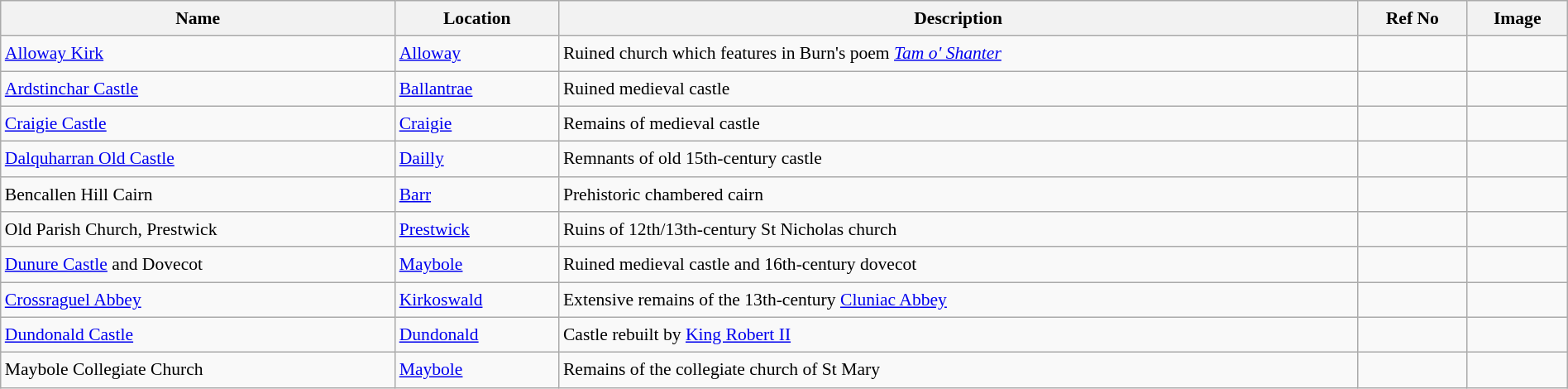<table class="wikitable sortable" style="font-size: 90%;width:100%;border:0px;text-align:left;line-height:150%;">
<tr>
<th>Name</th>
<th>Location</th>
<th class="unsortable">Description</th>
<th>Ref No</th>
<th class="unsortable">Image</th>
</tr>
<tr>
<td><a href='#'>Alloway Kirk</a></td>
<td><a href='#'>Alloway</a></td>
<td>Ruined church which features in Burn's poem <a href='#'><em>Tam o' Shanter</em></a></td>
<td></td>
<td></td>
</tr>
<tr>
<td><a href='#'>Ardstinchar Castle</a></td>
<td><a href='#'>Ballantrae</a></td>
<td>Ruined medieval castle</td>
<td></td>
<td></td>
</tr>
<tr>
<td><a href='#'>Craigie Castle</a></td>
<td><a href='#'>Craigie</a></td>
<td>Remains of medieval castle</td>
<td></td>
<td></td>
</tr>
<tr>
<td><a href='#'>Dalquharran Old Castle</a></td>
<td><a href='#'>Dailly</a></td>
<td>Remnants of old 15th-century castle</td>
<td></td>
<td></td>
</tr>
<tr>
<td>Bencallen Hill Cairn</td>
<td><a href='#'>Barr</a></td>
<td>Prehistoric chambered cairn</td>
<td></td>
<td></td>
</tr>
<tr>
<td>Old Parish Church, Prestwick</td>
<td><a href='#'>Prestwick</a></td>
<td>Ruins of 12th/13th-century St Nicholas church</td>
<td></td>
<td></td>
</tr>
<tr>
<td><a href='#'>Dunure Castle</a> and Dovecot</td>
<td><a href='#'>Maybole</a></td>
<td>Ruined medieval castle and 16th-century dovecot</td>
<td></td>
<td></td>
</tr>
<tr>
<td><a href='#'>Crossraguel Abbey</a></td>
<td><a href='#'>Kirkoswald</a></td>
<td>Extensive remains of the 13th-century <a href='#'>Cluniac Abbey</a></td>
<td></td>
<td></td>
</tr>
<tr>
<td><a href='#'>Dundonald Castle</a></td>
<td><a href='#'>Dundonald</a></td>
<td>Castle rebuilt by <a href='#'>King Robert II</a></td>
<td></td>
<td></td>
</tr>
<tr>
<td>Maybole Collegiate Church</td>
<td><a href='#'>Maybole</a></td>
<td>Remains of the collegiate church of St Mary</td>
<td></td>
<td></td>
</tr>
<tr>
</tr>
<tr>
</tr>
</table>
